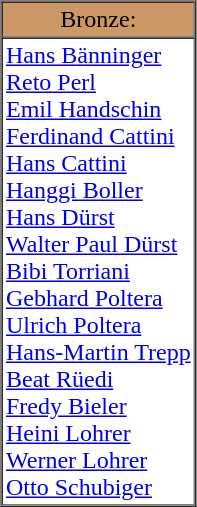<table border="1" cellpadding="2" cellSpacing="0">
<tr>
<td align="center" bgcolor="#cc9966">Bronze:</td>
</tr>
<tr>
</tr>
<tr valign=top>
<td><a href='#'>Hans Bänninger</a> <br> <a href='#'>Reto Perl</a> <br> <a href='#'>Emil Handschin</a> <br> <a href='#'>Ferdinand Cattini</a> <br> <a href='#'>Hans Cattini</a> <br> <a href='#'>Hanggi Boller</a> <br> <a href='#'>Hans Dürst</a> <br> <a href='#'>Walter Paul Dürst</a> <br> <a href='#'>Bibi Torriani</a> <br> <a href='#'>Gebhard Poltera</a> <br> <a href='#'>Ulrich Poltera</a> <br> <a href='#'>Hans-Martin Trepp</a> <br> <a href='#'>Beat Rüedi</a> <br> <a href='#'>Fredy Bieler</a> <br> <a href='#'>Heini Lohrer</a> <br> <a href='#'>Werner Lohrer</a> <br> <a href='#'>Otto Schubiger</a></td>
</tr>
</table>
